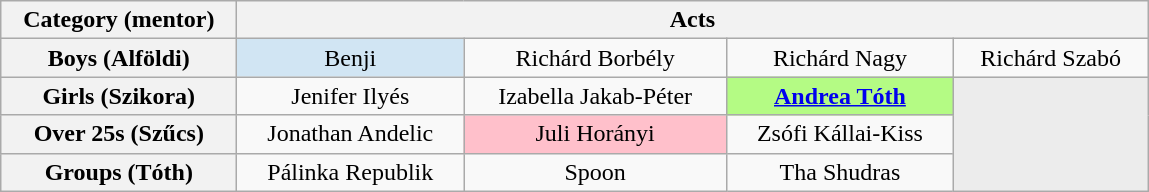<table class="wikitable" style="text-align:center">
<tr>
<th spope="col" style="width:150px;">Category (mentor)</th>
<th scope="col" colspan="4" style="width:600px;">Acts</th>
</tr>
<tr>
<th scope="col">Boys (Alföldi)</th>
<td bgcolor="#d1e5f3">Benji</td>
<td>Richárd Borbély</td>
<td>Richárd Nagy</td>
<td>Richárd Szabó</td>
</tr>
<tr>
<th scope="col">Girls (Szikora)</th>
<td>Jenifer Ilyés</td>
<td>Izabella Jakab-Péter</td>
<td bgcolor="#B4FB84"><strong><a href='#'>Andrea Tóth</a></strong></td>
<td rowspan=3 bgcolor="ececec"></td>
</tr>
<tr>
<th scope="col">Over 25s (Szűcs)</th>
<td>Jonathan Andelic</td>
<td bgcolor="pink">Juli Horányi</td>
<td>Zsófi Kállai-Kiss</td>
</tr>
<tr>
<th scope="col">Groups (Tóth)</th>
<td>Pálinka Republik</td>
<td>Spoon</td>
<td>Tha Shudras</td>
</tr>
</table>
